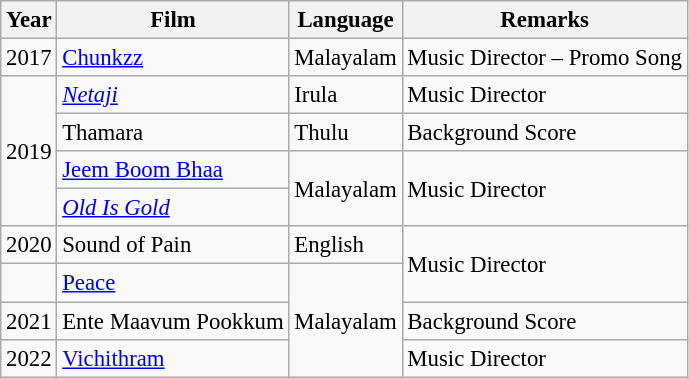<table class="wikitable sortable" style="font-size: 95%;">
<tr>
<th>Year</th>
<th scope="col" class="unsortable">Film</th>
<th scope="col" class="unsortable">Language</th>
<th scope="col" class="unsortable">Remarks</th>
</tr>
<tr>
<td>2017</td>
<td><a href='#'>Chunkzz</a></td>
<td>Malayalam</td>
<td>Music Director – Promo Song</td>
</tr>
<tr>
<td rowspan="4">2019</td>
<td><em><a href='#'>Netaji</a></em></td>
<td>Irula</td>
<td>Music Director</td>
</tr>
<tr>
<td>Thamara</td>
<td>Thulu</td>
<td>Background Score</td>
</tr>
<tr>
<td><a href='#'>Jeem Boom Bhaa</a></td>
<td rowspan="2">Malayalam</td>
<td rowspan="2">Music Director</td>
</tr>
<tr>
<td><em><a href='#'>Old Is Gold</a></em></td>
</tr>
<tr>
<td>2020</td>
<td>Sound of Pain</td>
<td>English</td>
<td rowspan="2">Music Director</td>
</tr>
<tr>
<td></td>
<td><a href='#'>Peace</a></td>
<td rowspan="3">Malayalam</td>
</tr>
<tr>
<td>2021</td>
<td>Ente Maavum Pookkum</td>
<td>Background Score</td>
</tr>
<tr>
<td>2022</td>
<td><a href='#'>Vichithram</a></td>
<td>Music Director</td>
</tr>
</table>
